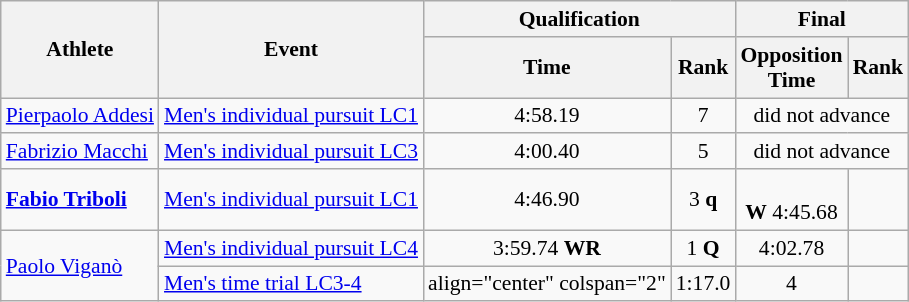<table class=wikitable style="font-size:90%">
<tr>
<th rowspan="2">Athlete</th>
<th rowspan="2">Event</th>
<th colspan="2">Qualification</th>
<th colspan="2">Final</th>
</tr>
<tr>
<th>Time</th>
<th>Rank</th>
<th>Opposition<br>Time</th>
<th>Rank</th>
</tr>
<tr>
<td><a href='#'>Pierpaolo Addesi</a></td>
<td><a href='#'>Men's individual pursuit LC1</a></td>
<td align="center">4:58.19</td>
<td align="center">7</td>
<td align="center" colspan="2">did not advance</td>
</tr>
<tr>
<td><a href='#'>Fabrizio Macchi</a></td>
<td><a href='#'>Men's individual pursuit LC3</a></td>
<td align="center">4:00.40</td>
<td align="center">5</td>
<td align="center" colspan="2">did not advance</td>
</tr>
<tr>
<td><strong><a href='#'>Fabio Triboli</a></strong></td>
<td><a href='#'>Men's individual pursuit LC1</a></td>
<td align="center">4:46.90</td>
<td align="center">3 <strong>q</strong></td>
<td align="center"><br> <strong>W</strong> 4:45.68</td>
<td align="center"></td>
</tr>
<tr>
<td rowspan="2"><a href='#'>Paolo Viganò</a></td>
<td><a href='#'>Men's individual pursuit LC4</a></td>
<td align="center">3:59.74 <strong>WR</strong></td>
<td align="center">1 <strong>Q</strong></td>
<td align="center">4:02.78</td>
<td align="center"></td>
</tr>
<tr>
<td><a href='#'>Men's time trial LC3-4</a></td>
<td>align="center" colspan="2" </td>
<td align="center">1:17.0</td>
<td align="center">4</td>
</tr>
</table>
